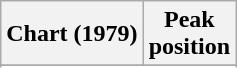<table class="wikitable sortable plainrowheaders" style="text-align:center">
<tr>
<th>Chart (1979)</th>
<th>Peak<br>position</th>
</tr>
<tr>
</tr>
<tr>
</tr>
</table>
